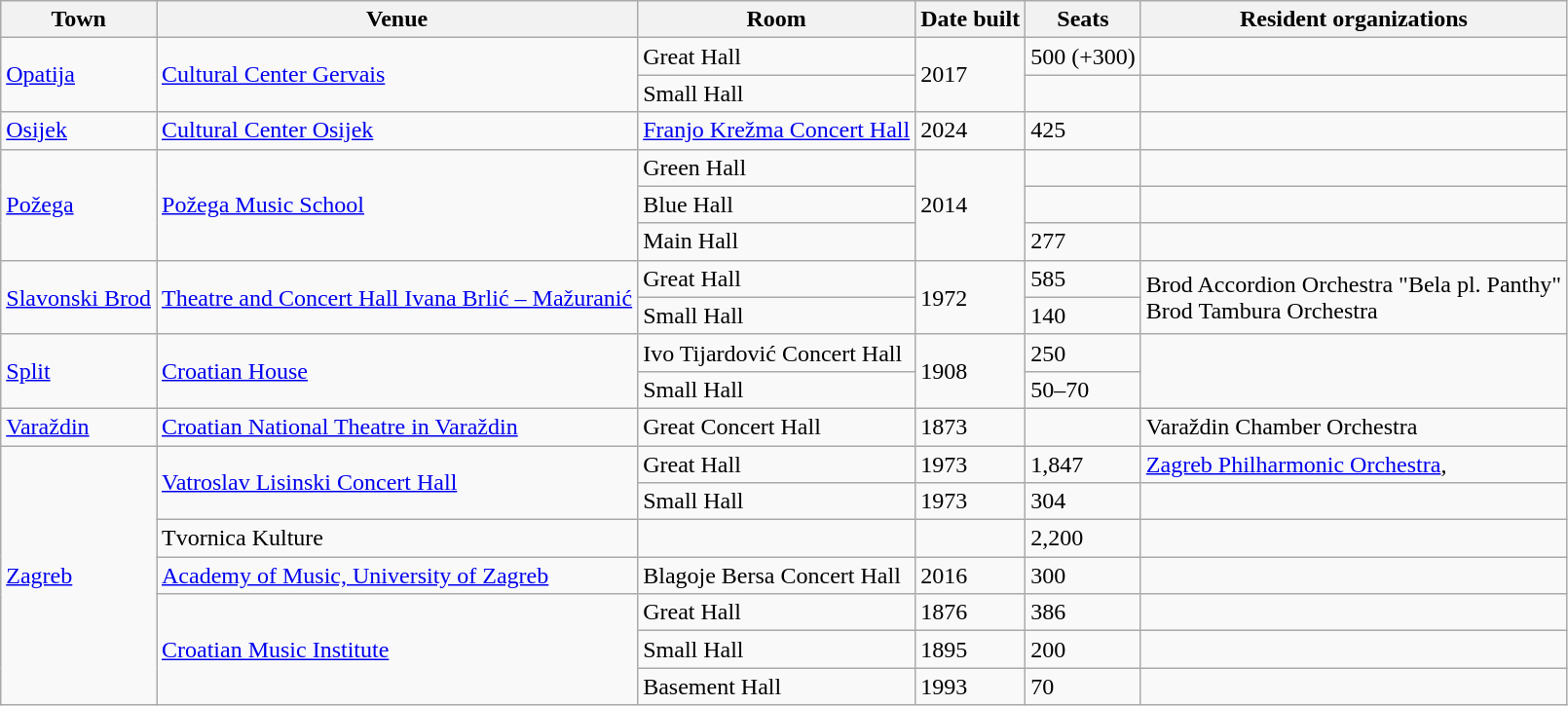<table class="wikitable">
<tr>
<th>Town</th>
<th>Venue</th>
<th>Room</th>
<th>Date built</th>
<th>Seats</th>
<th>Resident organizations</th>
</tr>
<tr>
<td rowspan="2"><a href='#'>Opatija</a></td>
<td rowspan="2"><a href='#'>Cultural Center Gervais</a></td>
<td>Great Hall</td>
<td rowspan="2">2017</td>
<td>500 (+300)</td>
<td></td>
</tr>
<tr>
<td>Small Hall</td>
<td></td>
<td></td>
</tr>
<tr>
<td><a href='#'>Osijek</a></td>
<td><a href='#'>Cultural Center Osijek</a></td>
<td><a href='#'>Franjo Krežma Concert Hall</a></td>
<td>2024</td>
<td>425</td>
<td></td>
</tr>
<tr>
<td rowspan="3"><a href='#'>Požega</a></td>
<td rowspan="3"><a href='#'>Požega Music School</a></td>
<td>Green Hall</td>
<td rowspan="3">2014</td>
<td></td>
<td></td>
</tr>
<tr>
<td>Blue Hall</td>
<td></td>
<td></td>
</tr>
<tr>
<td>Main Hall</td>
<td>277</td>
<td></td>
</tr>
<tr>
<td rowspan="2"><a href='#'>Slavonski Brod</a></td>
<td rowspan="2"><a href='#'>Theatre and Concert Hall Ivana Brlić – Mažuranić</a></td>
<td>Great Hall</td>
<td rowspan="2">1972</td>
<td>585</td>
<td rowspan="2">Brod Accordion Orchestra "Bela pl. Panthy"<br>Brod Tambura Orchestra</td>
</tr>
<tr>
<td>Small Hall</td>
<td>140</td>
</tr>
<tr>
<td rowspan="2"><a href='#'>Split</a></td>
<td rowspan="2"><a href='#'>Croatian House</a></td>
<td>Ivo Tijardović Concert Hall</td>
<td rowspan="2">1908</td>
<td>250</td>
</tr>
<tr>
<td>Small Hall</td>
<td>50–70</td>
</tr>
<tr>
<td><a href='#'>Varaždin</a></td>
<td><a href='#'>Croatian National Theatre in Varaždin</a></td>
<td>Great Concert Hall</td>
<td>1873</td>
<td></td>
<td>Varaždin Chamber Orchestra</td>
</tr>
<tr>
<td rowspan="7"><a href='#'>Zagreb</a></td>
<td rowspan="2"><a href='#'>Vatroslav Lisinski Concert Hall</a></td>
<td>Great Hall</td>
<td>1973</td>
<td>1,847</td>
<td><a href='#'>Zagreb Philharmonic Orchestra</a>, </td>
</tr>
<tr>
<td>Small Hall</td>
<td>1973</td>
<td>304</td>
<td></td>
</tr>
<tr>
<td>Tvornica Kulture</td>
<td></td>
<td></td>
<td>2,200</td>
<td></td>
</tr>
<tr>
<td><a href='#'>Academy of Music, University of Zagreb</a></td>
<td>Blagoje Bersa Concert Hall</td>
<td>2016</td>
<td>300</td>
<td></td>
</tr>
<tr>
<td rowspan="3"><a href='#'>Croatian Music Institute</a></td>
<td>Great Hall</td>
<td>1876</td>
<td>386</td>
<td></td>
</tr>
<tr>
<td>Small Hall</td>
<td>1895</td>
<td>200</td>
<td></td>
</tr>
<tr>
<td>Basement Hall</td>
<td>1993</td>
<td>70</td>
<td></td>
</tr>
</table>
